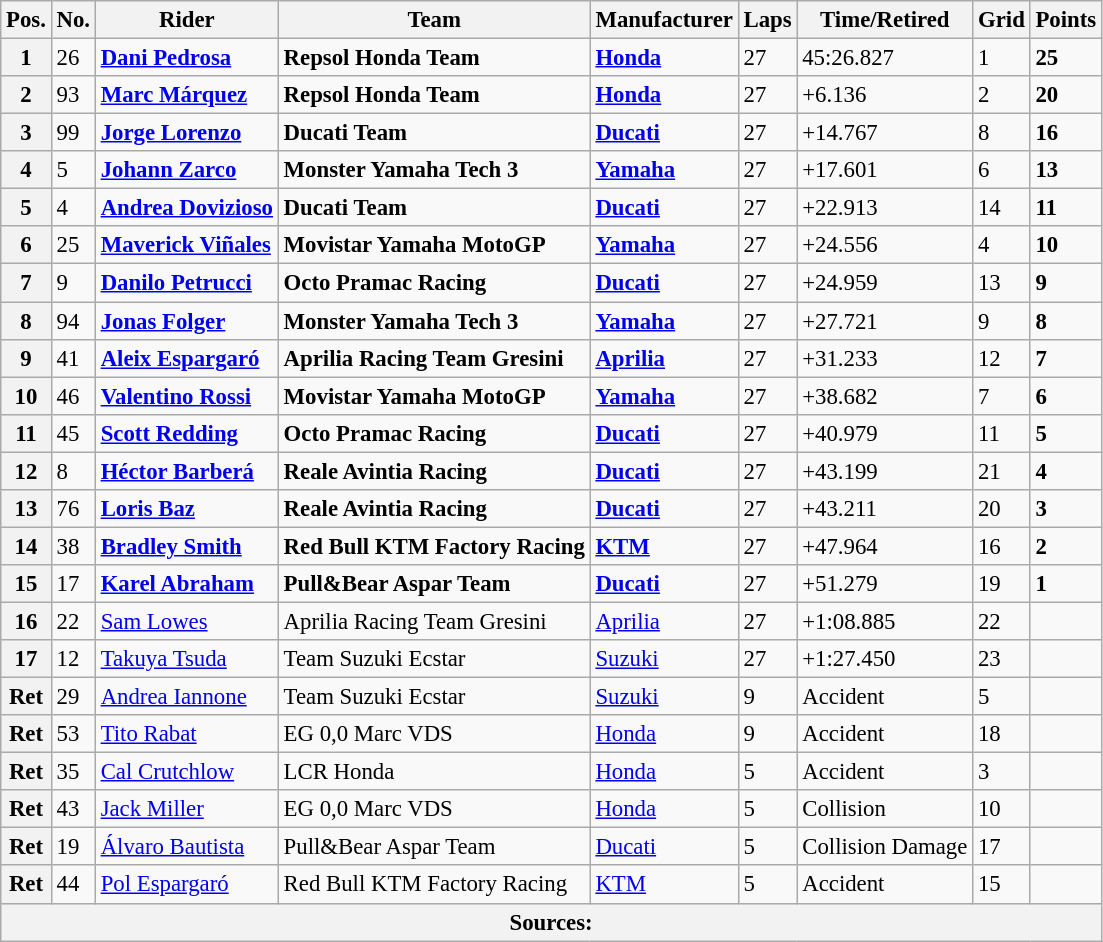<table class="wikitable" style="font-size: 95%;">
<tr>
<th>Pos.</th>
<th>No.</th>
<th>Rider</th>
<th>Team</th>
<th>Manufacturer</th>
<th>Laps</th>
<th>Time/Retired</th>
<th>Grid</th>
<th>Points</th>
</tr>
<tr>
<th>1</th>
<td>26</td>
<td> <strong><a href='#'>Dani Pedrosa</a></strong></td>
<td><strong>Repsol Honda Team</strong></td>
<td><strong><a href='#'>Honda</a></strong></td>
<td>27</td>
<td>45:26.827</td>
<td>1</td>
<td><strong>25</strong></td>
</tr>
<tr>
<th>2</th>
<td>93</td>
<td> <strong><a href='#'>Marc Márquez</a></strong></td>
<td><strong>Repsol Honda Team</strong></td>
<td><strong><a href='#'>Honda</a></strong></td>
<td>27</td>
<td>+6.136</td>
<td>2</td>
<td><strong>20</strong></td>
</tr>
<tr>
<th>3</th>
<td>99</td>
<td> <strong><a href='#'>Jorge Lorenzo</a></strong></td>
<td><strong>Ducati Team</strong></td>
<td><strong><a href='#'>Ducati</a></strong></td>
<td>27</td>
<td>+14.767</td>
<td>8</td>
<td><strong>16</strong></td>
</tr>
<tr>
<th>4</th>
<td>5</td>
<td> <strong><a href='#'>Johann Zarco</a></strong></td>
<td><strong>Monster Yamaha Tech 3</strong></td>
<td><strong><a href='#'>Yamaha</a></strong></td>
<td>27</td>
<td>+17.601</td>
<td>6</td>
<td><strong>13</strong></td>
</tr>
<tr>
<th>5</th>
<td>4</td>
<td> <strong><a href='#'>Andrea Dovizioso</a></strong></td>
<td><strong>Ducati Team</strong></td>
<td><strong><a href='#'>Ducati</a></strong></td>
<td>27</td>
<td>+22.913</td>
<td>14</td>
<td><strong>11</strong></td>
</tr>
<tr>
<th>6</th>
<td>25</td>
<td> <strong><a href='#'>Maverick Viñales</a></strong></td>
<td><strong>Movistar Yamaha MotoGP</strong></td>
<td><strong><a href='#'>Yamaha</a></strong></td>
<td>27</td>
<td>+24.556</td>
<td>4</td>
<td><strong>10</strong></td>
</tr>
<tr>
<th>7</th>
<td>9</td>
<td> <strong><a href='#'>Danilo Petrucci</a></strong></td>
<td><strong>Octo Pramac Racing</strong></td>
<td><strong><a href='#'>Ducati</a></strong></td>
<td>27</td>
<td>+24.959</td>
<td>13</td>
<td><strong>9</strong></td>
</tr>
<tr>
<th>8</th>
<td>94</td>
<td> <strong><a href='#'>Jonas Folger</a></strong></td>
<td><strong>Monster Yamaha Tech 3</strong></td>
<td><strong><a href='#'>Yamaha</a></strong></td>
<td>27</td>
<td>+27.721</td>
<td>9</td>
<td><strong>8</strong></td>
</tr>
<tr>
<th>9</th>
<td>41</td>
<td> <strong><a href='#'>Aleix Espargaró</a></strong></td>
<td><strong>Aprilia Racing Team Gresini</strong></td>
<td><strong><a href='#'>Aprilia</a></strong></td>
<td>27</td>
<td>+31.233</td>
<td>12</td>
<td><strong>7</strong></td>
</tr>
<tr>
<th>10</th>
<td>46</td>
<td> <strong><a href='#'>Valentino Rossi</a></strong></td>
<td><strong>Movistar Yamaha MotoGP</strong></td>
<td><strong><a href='#'>Yamaha</a></strong></td>
<td>27</td>
<td>+38.682</td>
<td>7</td>
<td><strong>6</strong></td>
</tr>
<tr>
<th>11</th>
<td>45</td>
<td> <strong><a href='#'>Scott Redding</a></strong></td>
<td><strong>Octo Pramac Racing</strong></td>
<td><strong><a href='#'>Ducati</a></strong></td>
<td>27</td>
<td>+40.979</td>
<td>11</td>
<td><strong>5</strong></td>
</tr>
<tr>
<th>12</th>
<td>8</td>
<td> <strong><a href='#'>Héctor Barberá</a></strong></td>
<td><strong>Reale Avintia Racing</strong></td>
<td><strong><a href='#'>Ducati</a></strong></td>
<td>27</td>
<td>+43.199</td>
<td>21</td>
<td><strong>4</strong></td>
</tr>
<tr>
<th>13</th>
<td>76</td>
<td> <strong><a href='#'>Loris Baz</a></strong></td>
<td><strong>Reale Avintia Racing</strong></td>
<td><strong><a href='#'>Ducati</a></strong></td>
<td>27</td>
<td>+43.211</td>
<td>20</td>
<td><strong>3</strong></td>
</tr>
<tr>
<th>14</th>
<td>38</td>
<td> <strong><a href='#'>Bradley Smith</a></strong></td>
<td><strong>Red Bull KTM Factory Racing</strong></td>
<td><strong><a href='#'>KTM</a></strong></td>
<td>27</td>
<td>+47.964</td>
<td>16</td>
<td><strong>2</strong></td>
</tr>
<tr>
<th>15</th>
<td>17</td>
<td> <strong><a href='#'>Karel Abraham</a></strong></td>
<td><strong>Pull&Bear Aspar Team</strong></td>
<td><strong><a href='#'>Ducati</a></strong></td>
<td>27</td>
<td>+51.279</td>
<td>19</td>
<td><strong>1</strong></td>
</tr>
<tr>
<th>16</th>
<td>22</td>
<td> <a href='#'>Sam Lowes</a></td>
<td>Aprilia Racing Team Gresini</td>
<td><a href='#'>Aprilia</a></td>
<td>27</td>
<td>+1:08.885</td>
<td>22</td>
<td></td>
</tr>
<tr>
<th>17</th>
<td>12</td>
<td> <a href='#'>Takuya Tsuda</a></td>
<td>Team Suzuki Ecstar</td>
<td><a href='#'>Suzuki</a></td>
<td>27</td>
<td>+1:27.450</td>
<td>23</td>
<td></td>
</tr>
<tr>
<th>Ret</th>
<td>29</td>
<td> <a href='#'>Andrea Iannone</a></td>
<td>Team Suzuki Ecstar</td>
<td><a href='#'>Suzuki</a></td>
<td>9</td>
<td>Accident</td>
<td>5</td>
<td></td>
</tr>
<tr>
<th>Ret</th>
<td>53</td>
<td> <a href='#'>Tito Rabat</a></td>
<td>EG 0,0 Marc VDS</td>
<td><a href='#'>Honda</a></td>
<td>9</td>
<td>Accident</td>
<td>18</td>
<td></td>
</tr>
<tr>
<th>Ret</th>
<td>35</td>
<td> <a href='#'>Cal Crutchlow</a></td>
<td>LCR Honda</td>
<td><a href='#'>Honda</a></td>
<td>5</td>
<td>Accident</td>
<td>3</td>
<td></td>
</tr>
<tr>
<th>Ret</th>
<td>43</td>
<td> <a href='#'>Jack Miller</a></td>
<td>EG 0,0 Marc VDS</td>
<td><a href='#'>Honda</a></td>
<td>5</td>
<td>Collision</td>
<td>10</td>
<td></td>
</tr>
<tr>
<th>Ret</th>
<td>19</td>
<td> <a href='#'>Álvaro Bautista</a></td>
<td>Pull&Bear Aspar Team</td>
<td><a href='#'>Ducati</a></td>
<td>5</td>
<td>Collision Damage</td>
<td>17</td>
<td></td>
</tr>
<tr>
<th>Ret</th>
<td>44</td>
<td> <a href='#'>Pol Espargaró</a></td>
<td>Red Bull KTM Factory Racing</td>
<td><a href='#'>KTM</a></td>
<td>5</td>
<td>Accident</td>
<td>15</td>
<td></td>
</tr>
<tr>
<th colspan=9>Sources: </th>
</tr>
</table>
